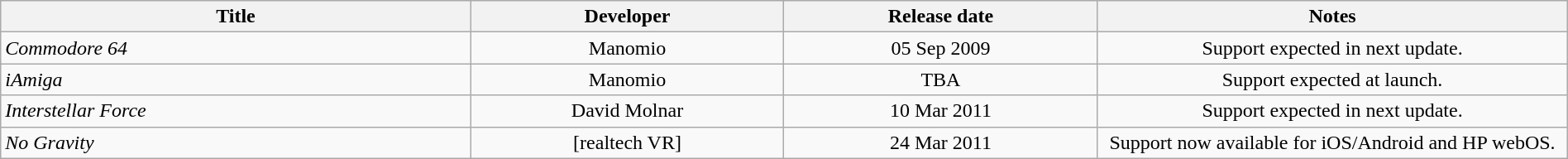<table class="wikitable sortable" style="width:100%;">
<tr>
<th style="width:30%;">Title</th>
<th style="width:20%;">Developer</th>
<th style="width:20%;">Release date</th>
<th style="width:30%;" class="unsortable">Notes</th>
</tr>
<tr align=center>
<td align=left><em>Commodore 64</em></td>
<td>Manomio</td>
<td>05 Sep 2009</td>
<td>Support expected in next update.</td>
</tr>
<tr align=center>
<td align=left><em>iAmiga</em></td>
<td>Manomio</td>
<td>TBA</td>
<td>Support expected at launch.</td>
</tr>
<tr align=center>
<td align=left><em>Interstellar Force</em></td>
<td>David Molnar</td>
<td>10 Mar 2011</td>
<td>Support expected in next update.</td>
</tr>
<tr align=center>
<td align=left><em>No Gravity</em> </td>
<td>[realtech VR]</td>
<td>24 Mar 2011</td>
<td>Support now available for iOS/Android and HP webOS.</td>
</tr>
</table>
